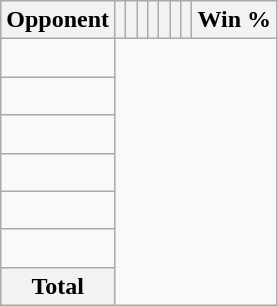<table class="wikitable sortable collapsible collapsed" style="text-align: center;">
<tr>
<th>Opponent</th>
<th></th>
<th></th>
<th></th>
<th></th>
<th></th>
<th></th>
<th></th>
<th>Win %</th>
</tr>
<tr>
<td align="left"><br></td>
</tr>
<tr>
<td align="left"><br></td>
</tr>
<tr>
<td align="left"><br></td>
</tr>
<tr>
<td align="left"><br></td>
</tr>
<tr>
<td align="left"><br></td>
</tr>
<tr>
<td align="left"><br></td>
</tr>
<tr class="sortbottom">
<th>Total<br></th>
</tr>
</table>
